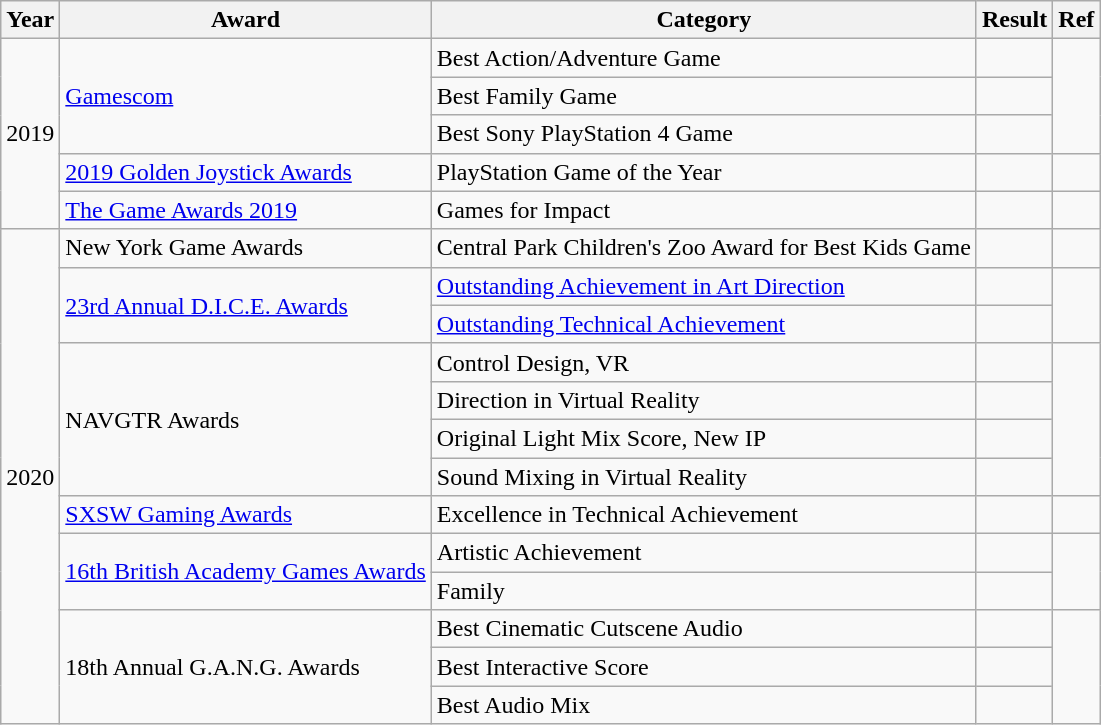<table class="wikitable sortable">
<tr>
<th>Year</th>
<th>Award</th>
<th>Category</th>
<th>Result</th>
<th>Ref</th>
</tr>
<tr>
<td style="text-align:center;" rowspan="5">2019</td>
<td rowspan="3"><a href='#'>Gamescom</a></td>
<td>Best Action/Adventure Game</td>
<td></td>
<td rowspan="3" style="text-align:center;"></td>
</tr>
<tr>
<td>Best Family Game</td>
<td></td>
</tr>
<tr>
<td>Best Sony PlayStation 4 Game</td>
<td></td>
</tr>
<tr>
<td><a href='#'>2019 Golden Joystick Awards</a></td>
<td>PlayStation Game of the Year</td>
<td></td>
<td style="text-align:center;"></td>
</tr>
<tr>
<td><a href='#'>The Game Awards 2019</a></td>
<td>Games for Impact</td>
<td></td>
<td style="text-align:center;"></td>
</tr>
<tr>
<td style="text-align:center;" rowspan="13">2020</td>
<td>New York Game Awards</td>
<td>Central Park Children's Zoo Award for Best Kids Game</td>
<td></td>
<td style="text-align:center;"></td>
</tr>
<tr>
<td rowspan="2"><a href='#'>23rd Annual D.I.C.E. Awards</a></td>
<td><a href='#'>Outstanding Achievement in Art Direction</a></td>
<td></td>
<td rowspan="2" style="text-align:center;"></td>
</tr>
<tr>
<td><a href='#'>Outstanding Technical Achievement</a></td>
<td></td>
</tr>
<tr>
<td rowspan="4">NAVGTR Awards</td>
<td>Control Design, VR</td>
<td></td>
<td rowspan="4" style="text-align:center;"></td>
</tr>
<tr>
<td>Direction in Virtual Reality</td>
<td></td>
</tr>
<tr>
<td>Original Light Mix Score, New IP</td>
<td></td>
</tr>
<tr>
<td>Sound Mixing in Virtual Reality</td>
<td></td>
</tr>
<tr>
<td><a href='#'>SXSW Gaming Awards</a></td>
<td>Excellence in Technical Achievement</td>
<td></td>
<td style="text-align:center;"></td>
</tr>
<tr>
<td rowspan="2"><a href='#'>16th British Academy Games Awards</a></td>
<td>Artistic Achievement</td>
<td></td>
<td rowspan="2" style="text-align:center;"></td>
</tr>
<tr>
<td>Family</td>
<td></td>
</tr>
<tr>
<td rowspan="3">18th Annual G.A.N.G. Awards</td>
<td>Best Cinematic Cutscene Audio</td>
<td></td>
<td rowspan="3" style="text-align:center;"></td>
</tr>
<tr>
<td>Best Interactive Score</td>
<td></td>
</tr>
<tr>
<td>Best Audio Mix</td>
<td></td>
</tr>
</table>
